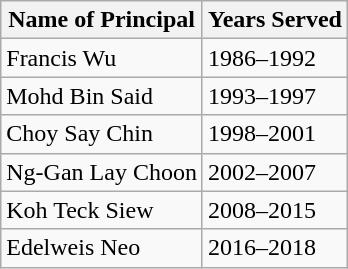<table class="wikitable">
<tr>
<th>Name of Principal</th>
<th>Years Served</th>
</tr>
<tr>
<td>Francis Wu</td>
<td>1986–1992</td>
</tr>
<tr>
<td>Mohd Bin Said</td>
<td>1993–1997</td>
</tr>
<tr>
<td>Choy Say Chin</td>
<td>1998–2001</td>
</tr>
<tr>
<td>Ng-Gan Lay Choon</td>
<td>2002–2007</td>
</tr>
<tr>
<td>Koh Teck Siew</td>
<td>2008–2015</td>
</tr>
<tr>
<td>Edelweis Neo</td>
<td>2016–2018</td>
</tr>
</table>
